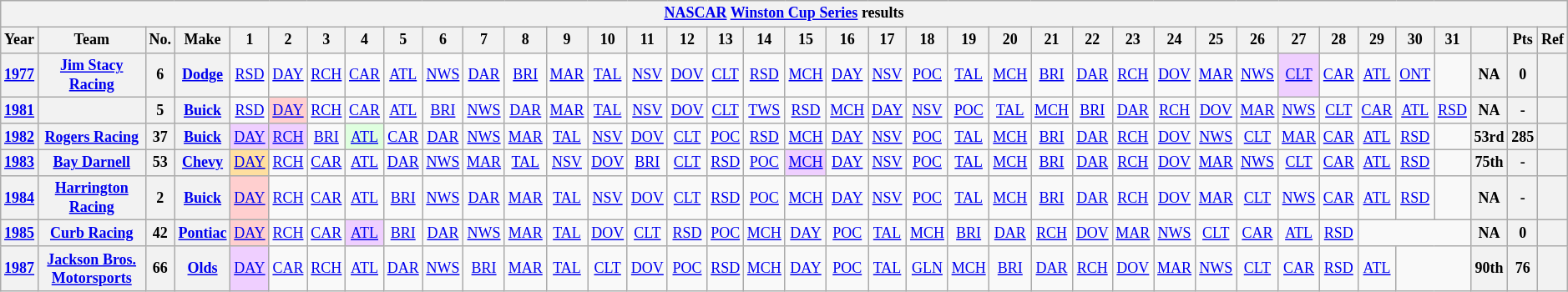<table class="wikitable" style="text-align:center; font-size:75%">
<tr>
<th colspan=45><a href='#'>NASCAR</a> <a href='#'>Winston Cup Series</a> results</th>
</tr>
<tr>
<th>Year</th>
<th>Team</th>
<th>No.</th>
<th>Make</th>
<th>1</th>
<th>2</th>
<th>3</th>
<th>4</th>
<th>5</th>
<th>6</th>
<th>7</th>
<th>8</th>
<th>9</th>
<th>10</th>
<th>11</th>
<th>12</th>
<th>13</th>
<th>14</th>
<th>15</th>
<th>16</th>
<th>17</th>
<th>18</th>
<th>19</th>
<th>20</th>
<th>21</th>
<th>22</th>
<th>23</th>
<th>24</th>
<th>25</th>
<th>26</th>
<th>27</th>
<th>28</th>
<th>29</th>
<th>30</th>
<th>31</th>
<th></th>
<th>Pts</th>
<th>Ref</th>
</tr>
<tr>
<th><a href='#'>1977</a></th>
<th><a href='#'>Jim Stacy Racing</a></th>
<th>6</th>
<th><a href='#'>Dodge</a></th>
<td><a href='#'>RSD</a></td>
<td><a href='#'>DAY</a></td>
<td><a href='#'>RCH</a></td>
<td><a href='#'>CAR</a></td>
<td><a href='#'>ATL</a></td>
<td><a href='#'>NWS</a></td>
<td><a href='#'>DAR</a></td>
<td><a href='#'>BRI</a></td>
<td><a href='#'>MAR</a></td>
<td><a href='#'>TAL</a></td>
<td><a href='#'>NSV</a></td>
<td><a href='#'>DOV</a></td>
<td><a href='#'>CLT</a></td>
<td><a href='#'>RSD</a></td>
<td><a href='#'>MCH</a></td>
<td><a href='#'>DAY</a></td>
<td><a href='#'>NSV</a></td>
<td><a href='#'>POC</a></td>
<td><a href='#'>TAL</a></td>
<td><a href='#'>MCH</a></td>
<td><a href='#'>BRI</a></td>
<td><a href='#'>DAR</a></td>
<td><a href='#'>RCH</a></td>
<td><a href='#'>DOV</a></td>
<td><a href='#'>MAR</a></td>
<td><a href='#'>NWS</a></td>
<td style="background:#EFCFFF;"><a href='#'>CLT</a><br></td>
<td><a href='#'>CAR</a></td>
<td><a href='#'>ATL</a></td>
<td><a href='#'>ONT</a></td>
<td></td>
<th>NA</th>
<th>0</th>
<th></th>
</tr>
<tr>
<th><a href='#'>1981</a></th>
<th></th>
<th>5</th>
<th><a href='#'>Buick</a></th>
<td><a href='#'>RSD</a></td>
<td style="background:#FFCFCF;"><a href='#'>DAY</a><br></td>
<td><a href='#'>RCH</a></td>
<td><a href='#'>CAR</a></td>
<td><a href='#'>ATL</a></td>
<td><a href='#'>BRI</a></td>
<td><a href='#'>NWS</a></td>
<td><a href='#'>DAR</a></td>
<td><a href='#'>MAR</a></td>
<td><a href='#'>TAL</a></td>
<td><a href='#'>NSV</a></td>
<td><a href='#'>DOV</a></td>
<td><a href='#'>CLT</a></td>
<td><a href='#'>TWS</a></td>
<td><a href='#'>RSD</a></td>
<td><a href='#'>MCH</a></td>
<td><a href='#'>DAY</a></td>
<td><a href='#'>NSV</a></td>
<td><a href='#'>POC</a></td>
<td><a href='#'>TAL</a></td>
<td><a href='#'>MCH</a></td>
<td><a href='#'>BRI</a></td>
<td><a href='#'>DAR</a></td>
<td><a href='#'>RCH</a></td>
<td><a href='#'>DOV</a></td>
<td><a href='#'>MAR</a></td>
<td><a href='#'>NWS</a></td>
<td><a href='#'>CLT</a></td>
<td><a href='#'>CAR</a></td>
<td><a href='#'>ATL</a></td>
<td><a href='#'>RSD</a></td>
<th>NA</th>
<th>-</th>
<th></th>
</tr>
<tr>
<th><a href='#'>1982</a></th>
<th><a href='#'>Rogers Racing</a></th>
<th>37</th>
<th><a href='#'>Buick</a></th>
<td style="background:#EFCFFF;"><a href='#'>DAY</a><br></td>
<td style="background:#EFCFFF;"><a href='#'>RCH</a><br></td>
<td><a href='#'>BRI</a></td>
<td style="background:#DFFFDF;"><a href='#'>ATL</a><br></td>
<td><a href='#'>CAR</a></td>
<td><a href='#'>DAR</a></td>
<td><a href='#'>NWS</a></td>
<td><a href='#'>MAR</a></td>
<td><a href='#'>TAL</a></td>
<td><a href='#'>NSV</a></td>
<td><a href='#'>DOV</a></td>
<td><a href='#'>CLT</a></td>
<td><a href='#'>POC</a></td>
<td><a href='#'>RSD</a></td>
<td><a href='#'>MCH</a></td>
<td><a href='#'>DAY</a></td>
<td><a href='#'>NSV</a></td>
<td><a href='#'>POC</a></td>
<td><a href='#'>TAL</a></td>
<td><a href='#'>MCH</a></td>
<td><a href='#'>BRI</a></td>
<td><a href='#'>DAR</a></td>
<td><a href='#'>RCH</a></td>
<td><a href='#'>DOV</a></td>
<td><a href='#'>NWS</a></td>
<td><a href='#'>CLT</a></td>
<td><a href='#'>MAR</a></td>
<td><a href='#'>CAR</a></td>
<td><a href='#'>ATL</a></td>
<td><a href='#'>RSD</a></td>
<td></td>
<th>53rd</th>
<th>285</th>
<th></th>
</tr>
<tr>
<th><a href='#'>1983</a></th>
<th><a href='#'>Bay Darnell</a></th>
<th>53</th>
<th><a href='#'>Chevy</a></th>
<td style="background:#FFDF9F;"><a href='#'>DAY</a><br></td>
<td><a href='#'>RCH</a></td>
<td><a href='#'>CAR</a></td>
<td><a href='#'>ATL</a></td>
<td><a href='#'>DAR</a></td>
<td><a href='#'>NWS</a></td>
<td><a href='#'>MAR</a></td>
<td><a href='#'>TAL</a></td>
<td><a href='#'>NSV</a></td>
<td><a href='#'>DOV</a></td>
<td><a href='#'>BRI</a></td>
<td><a href='#'>CLT</a></td>
<td><a href='#'>RSD</a></td>
<td><a href='#'>POC</a></td>
<td style="background:#EFCFFF;"><a href='#'>MCH</a><br></td>
<td><a href='#'>DAY</a></td>
<td><a href='#'>NSV</a></td>
<td><a href='#'>POC</a></td>
<td><a href='#'>TAL</a></td>
<td><a href='#'>MCH</a></td>
<td><a href='#'>BRI</a></td>
<td><a href='#'>DAR</a></td>
<td><a href='#'>RCH</a></td>
<td><a href='#'>DOV</a></td>
<td><a href='#'>MAR</a></td>
<td><a href='#'>NWS</a></td>
<td><a href='#'>CLT</a></td>
<td><a href='#'>CAR</a></td>
<td><a href='#'>ATL</a></td>
<td><a href='#'>RSD</a></td>
<td></td>
<th>75th</th>
<th>-</th>
<th></th>
</tr>
<tr>
<th><a href='#'>1984</a></th>
<th><a href='#'>Harrington Racing</a></th>
<th>2</th>
<th><a href='#'>Buick</a></th>
<td style="background:#FFCFCF;"><a href='#'>DAY</a><br></td>
<td><a href='#'>RCH</a></td>
<td><a href='#'>CAR</a></td>
<td><a href='#'>ATL</a></td>
<td><a href='#'>BRI</a></td>
<td><a href='#'>NWS</a></td>
<td><a href='#'>DAR</a></td>
<td><a href='#'>MAR</a></td>
<td><a href='#'>TAL</a></td>
<td><a href='#'>NSV</a></td>
<td><a href='#'>DOV</a></td>
<td><a href='#'>CLT</a></td>
<td><a href='#'>RSD</a></td>
<td><a href='#'>POC</a></td>
<td><a href='#'>MCH</a></td>
<td><a href='#'>DAY</a></td>
<td><a href='#'>NSV</a></td>
<td><a href='#'>POC</a></td>
<td><a href='#'>TAL</a></td>
<td><a href='#'>MCH</a></td>
<td><a href='#'>BRI</a></td>
<td><a href='#'>DAR</a></td>
<td><a href='#'>RCH</a></td>
<td><a href='#'>DOV</a></td>
<td><a href='#'>MAR</a></td>
<td><a href='#'>CLT</a></td>
<td><a href='#'>NWS</a></td>
<td><a href='#'>CAR</a></td>
<td><a href='#'>ATL</a></td>
<td><a href='#'>RSD</a></td>
<td></td>
<th>NA</th>
<th>-</th>
<th></th>
</tr>
<tr>
<th><a href='#'>1985</a></th>
<th><a href='#'>Curb Racing</a></th>
<th>42</th>
<th><a href='#'>Pontiac</a></th>
<td style="background:#FFCFCF;"><a href='#'>DAY</a><br></td>
<td><a href='#'>RCH</a></td>
<td><a href='#'>CAR</a></td>
<td style="background:#EFCFFF;"><a href='#'>ATL</a><br></td>
<td><a href='#'>BRI</a></td>
<td><a href='#'>DAR</a></td>
<td><a href='#'>NWS</a></td>
<td><a href='#'>MAR</a></td>
<td><a href='#'>TAL</a></td>
<td><a href='#'>DOV</a></td>
<td><a href='#'>CLT</a></td>
<td><a href='#'>RSD</a></td>
<td><a href='#'>POC</a></td>
<td><a href='#'>MCH</a></td>
<td><a href='#'>DAY</a></td>
<td><a href='#'>POC</a></td>
<td><a href='#'>TAL</a></td>
<td><a href='#'>MCH</a></td>
<td><a href='#'>BRI</a></td>
<td><a href='#'>DAR</a></td>
<td><a href='#'>RCH</a></td>
<td><a href='#'>DOV</a></td>
<td><a href='#'>MAR</a></td>
<td><a href='#'>NWS</a></td>
<td><a href='#'>CLT</a></td>
<td><a href='#'>CAR</a></td>
<td><a href='#'>ATL</a></td>
<td><a href='#'>RSD</a></td>
<td colspan=3></td>
<th>NA</th>
<th>0</th>
<th></th>
</tr>
<tr>
<th><a href='#'>1987</a></th>
<th><a href='#'>Jackson Bros. Motorsports</a></th>
<th>66</th>
<th><a href='#'>Olds</a></th>
<td style="background:#EFCFFF;"><a href='#'>DAY</a><br></td>
<td><a href='#'>CAR</a></td>
<td><a href='#'>RCH</a></td>
<td><a href='#'>ATL</a></td>
<td><a href='#'>DAR</a></td>
<td><a href='#'>NWS</a></td>
<td><a href='#'>BRI</a></td>
<td><a href='#'>MAR</a></td>
<td><a href='#'>TAL</a></td>
<td><a href='#'>CLT</a></td>
<td><a href='#'>DOV</a></td>
<td><a href='#'>POC</a></td>
<td><a href='#'>RSD</a></td>
<td><a href='#'>MCH</a></td>
<td><a href='#'>DAY</a></td>
<td><a href='#'>POC</a></td>
<td><a href='#'>TAL</a></td>
<td><a href='#'>GLN</a></td>
<td><a href='#'>MCH</a></td>
<td><a href='#'>BRI</a></td>
<td><a href='#'>DAR</a></td>
<td><a href='#'>RCH</a></td>
<td><a href='#'>DOV</a></td>
<td><a href='#'>MAR</a></td>
<td><a href='#'>NWS</a></td>
<td><a href='#'>CLT</a></td>
<td><a href='#'>CAR</a></td>
<td><a href='#'>RSD</a></td>
<td><a href='#'>ATL</a></td>
<td colspan=2></td>
<th>90th</th>
<th>76</th>
<th></th>
</tr>
</table>
